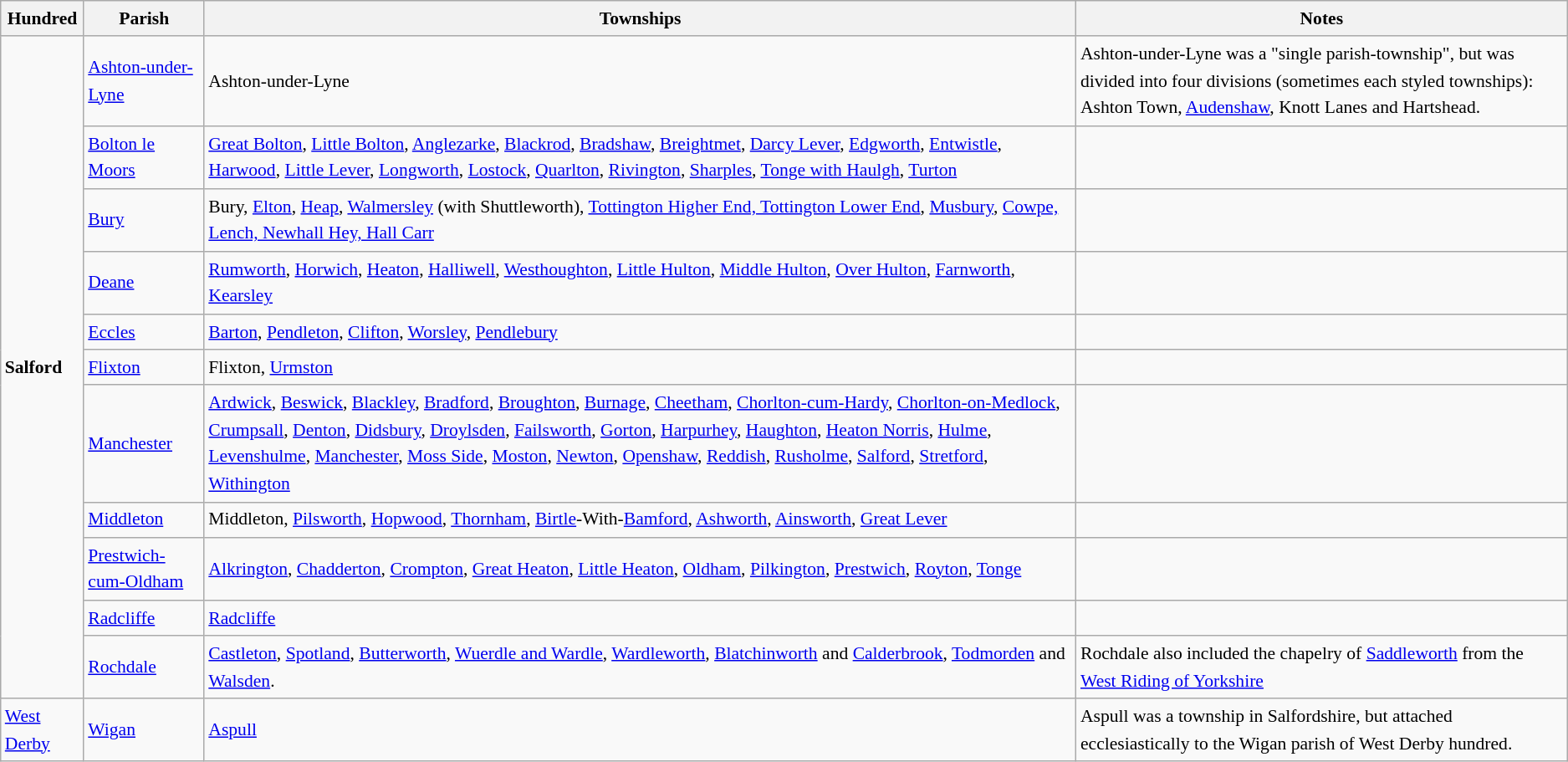<table class="wikitable" style="font-size:90%;border:0px;text-align:left;line-height:150%;">
<tr>
<th>Hundred</th>
<th>Parish</th>
<th>Townships</th>
<th>Notes</th>
</tr>
<tr>
<td rowspan=11><strong>Salford</strong></td>
<td><a href='#'>Ashton-under-Lyne</a></td>
<td>Ashton-under-Lyne</td>
<td>Ashton-under-Lyne was a "single parish-township", but was divided into four divisions (sometimes each styled townships): Ashton Town, <a href='#'>Audenshaw</a>, Knott Lanes and Hartshead.</td>
</tr>
<tr>
<td><a href='#'>Bolton le Moors</a></td>
<td><a href='#'>Great Bolton</a>, <a href='#'>Little Bolton</a>, <a href='#'>Anglezarke</a>, <a href='#'>Blackrod</a>, <a href='#'>Bradshaw</a>, <a href='#'>Breightmet</a>, <a href='#'>Darcy Lever</a>, <a href='#'>Edgworth</a>, <a href='#'>Entwistle</a>, <a href='#'>Harwood</a>, <a href='#'>Little Lever</a>, <a href='#'>Longworth</a>, <a href='#'>Lostock</a>, <a href='#'>Quarlton</a>, <a href='#'>Rivington</a>, <a href='#'>Sharples</a>, <a href='#'>Tonge with Haulgh</a>, <a href='#'>Turton</a></td>
<td></td>
</tr>
<tr>
<td><a href='#'>Bury</a></td>
<td>Bury, <a href='#'>Elton</a>, <a href='#'>Heap</a>, <a href='#'>Walmersley</a> (with Shuttleworth), <a href='#'>Tottington Higher End, Tottington Lower End</a>, <a href='#'>Musbury</a>, <a href='#'>Cowpe, Lench, Newhall Hey, Hall Carr</a></td>
<td></td>
</tr>
<tr>
<td><a href='#'>Deane</a></td>
<td><a href='#'>Rumworth</a>, <a href='#'>Horwich</a>, <a href='#'>Heaton</a>, <a href='#'>Halliwell</a>, <a href='#'>Westhoughton</a>, <a href='#'>Little Hulton</a>, <a href='#'>Middle Hulton</a>, <a href='#'>Over Hulton</a>, <a href='#'>Farnworth</a>, <a href='#'>Kearsley</a></td>
<td></td>
</tr>
<tr>
<td><a href='#'>Eccles</a></td>
<td><a href='#'>Barton</a>, <a href='#'>Pendleton</a>, <a href='#'>Clifton</a>, <a href='#'>Worsley</a>, <a href='#'>Pendlebury</a></td>
<td></td>
</tr>
<tr>
<td><a href='#'>Flixton</a></td>
<td>Flixton, <a href='#'>Urmston</a></td>
<td></td>
</tr>
<tr>
<td><a href='#'>Manchester</a></td>
<td><a href='#'>Ardwick</a>, <a href='#'>Beswick</a>, <a href='#'>Blackley</a>, <a href='#'>Bradford</a>, <a href='#'>Broughton</a>, <a href='#'>Burnage</a>, <a href='#'>Cheetham</a>, <a href='#'>Chorlton-cum-Hardy</a>, <a href='#'>Chorlton-on-Medlock</a>, <a href='#'>Crumpsall</a>, <a href='#'>Denton</a>, <a href='#'>Didsbury</a>, <a href='#'>Droylsden</a>, <a href='#'>Failsworth</a>, <a href='#'>Gorton</a>, <a href='#'>Harpurhey</a>, <a href='#'>Haughton</a>, <a href='#'>Heaton Norris</a>, <a href='#'>Hulme</a>, <a href='#'>Levenshulme</a>, <a href='#'>Manchester</a>, <a href='#'>Moss Side</a>, <a href='#'>Moston</a>, <a href='#'>Newton</a>, <a href='#'>Openshaw</a>, <a href='#'>Reddish</a>, <a href='#'>Rusholme</a>, <a href='#'>Salford</a>, <a href='#'>Stretford</a>, <a href='#'>Withington</a></td>
<td></td>
</tr>
<tr>
<td><a href='#'>Middleton</a></td>
<td>Middleton, <a href='#'>Pilsworth</a>, <a href='#'>Hopwood</a>, <a href='#'>Thornham</a>, <a href='#'>Birtle</a>-With-<a href='#'>Bamford</a>, <a href='#'>Ashworth</a>, <a href='#'>Ainsworth</a>, <a href='#'>Great Lever</a></td>
<td></td>
</tr>
<tr>
<td><a href='#'>Prestwich-cum-Oldham</a></td>
<td><a href='#'>Alkrington</a>, <a href='#'>Chadderton</a>, <a href='#'>Crompton</a>, <a href='#'>Great Heaton</a>, <a href='#'>Little Heaton</a>, <a href='#'>Oldham</a>, <a href='#'>Pilkington</a>, <a href='#'>Prestwich</a>, <a href='#'>Royton</a>, <a href='#'>Tonge</a></td>
<td></td>
</tr>
<tr>
<td><a href='#'>Radcliffe</a></td>
<td><a href='#'>Radcliffe</a></td>
<td></td>
</tr>
<tr>
<td><a href='#'>Rochdale</a></td>
<td><a href='#'>Castleton</a>, <a href='#'>Spotland</a>, <a href='#'>Butterworth</a>, <a href='#'>Wuerdle and Wardle</a>, <a href='#'>Wardleworth</a>, <a href='#'>Blatchinworth</a> and <a href='#'>Calderbrook</a>, <a href='#'>Todmorden</a> and <a href='#'>Walsden</a>.</td>
<td>Rochdale also included the chapelry of <a href='#'>Saddleworth</a> from the <a href='#'>West Riding of Yorkshire</a></td>
</tr>
<tr>
<td><a href='#'>West Derby</a></td>
<td><a href='#'>Wigan</a></td>
<td><a href='#'>Aspull</a></td>
<td>Aspull was a township in Salfordshire, but attached ecclesiastically to the Wigan parish of West Derby hundred.</td>
</tr>
</table>
